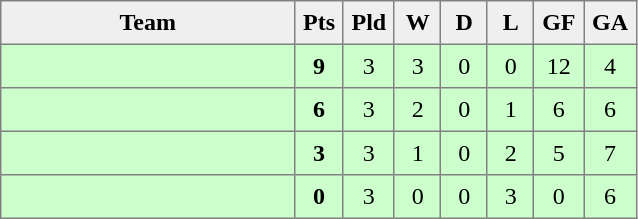<table style=border-collapse:collapse border=1 cellspacing=0 cellpadding=5>
<tr align=center bgcolor=#efefef>
<th width=185>Team</th>
<th width=20>Pts</th>
<th width=20>Pld</th>
<th width=20>W</th>
<th width=20>D</th>
<th width=20>L</th>
<th width=20>GF</th>
<th width=20>GA</th>
</tr>
<tr align=center style="background:#ccffcc">
<td style="text-align:left;"></td>
<td><strong>9</strong></td>
<td>3</td>
<td>3</td>
<td>0</td>
<td>0</td>
<td>12</td>
<td>4</td>
</tr>
<tr align=center style="background:#ccffcc">
<td style="text-align:left;"></td>
<td><strong>6</strong></td>
<td>3</td>
<td>2</td>
<td>0</td>
<td>1</td>
<td>6</td>
<td>6</td>
</tr>
<tr align=center style="background:#ccffcc">
<td style="text-align:left;"></td>
<td><strong>3</strong></td>
<td>3</td>
<td>1</td>
<td>0</td>
<td>2</td>
<td>5</td>
<td>7</td>
</tr>
<tr align=center style="background:#ccffcc">
<td style="text-align:left;"></td>
<td><strong>0</strong></td>
<td>3</td>
<td>0</td>
<td>0</td>
<td>3</td>
<td>0</td>
<td>6</td>
</tr>
</table>
